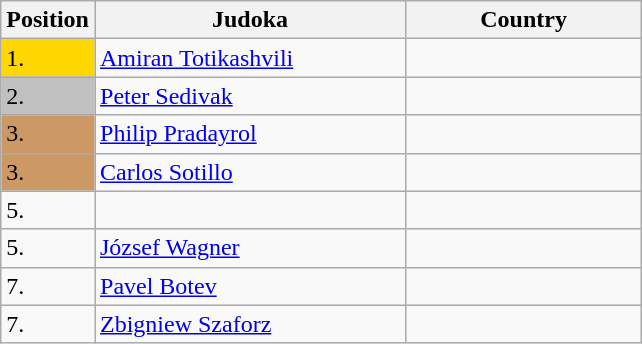<table class="wikitable">
<tr>
<th width="10">Position</th>
<th width="200">Judoka</th>
<th width="150">Country</th>
</tr>
<tr>
<td style="background-color:gold">1.</td>
<td><a href='#'>Amiran Totikashvili</a></td>
<td></td>
</tr>
<tr>
<td style="background-color:silver">2.</td>
<td><a href='#'>Peter Sedivak</a></td>
<td></td>
</tr>
<tr>
<td style="background-color:#CC9966">3.</td>
<td><a href='#'>Philip Pradayrol</a></td>
<td></td>
</tr>
<tr>
<td style="background-color:#CC9966">3.</td>
<td><a href='#'>Carlos Sotillo</a></td>
<td></td>
</tr>
<tr>
<td>5.</td>
<td></td>
<td></td>
</tr>
<tr>
<td>5.</td>
<td><a href='#'>József Wagner</a></td>
<td></td>
</tr>
<tr>
<td>7.</td>
<td><a href='#'>Pavel Botev</a></td>
<td></td>
</tr>
<tr>
<td>7.</td>
<td><a href='#'>Zbigniew Szaforz</a></td>
<td></td>
</tr>
</table>
